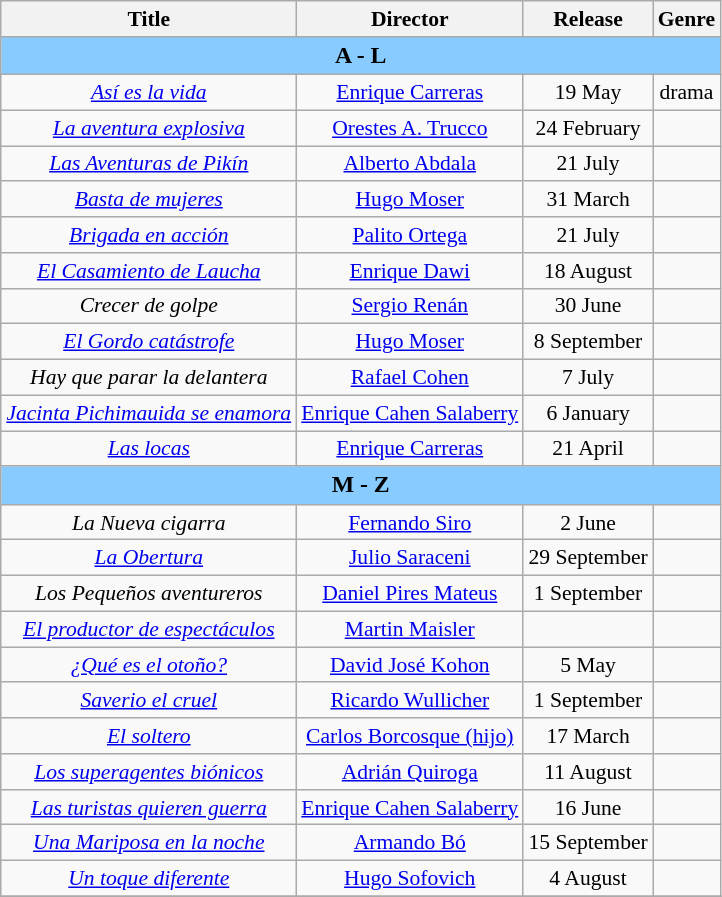<table class="wikitable" style="margin:1em 0 1em 1em; text-align: center; font-size: 90%;">
<tr>
<th scope="col">Title</th>
<th scope="col">Director</th>
<th scope="col">Release</th>
<th scope="col">Genre</th>
</tr>
<tr>
<th colspan="4" style="background-color:#88ccff; font-size:110%;"><strong>A  -  L</strong></th>
</tr>
<tr>
<td><em><a href='#'>Así es la vida</a></em></td>
<td><a href='#'>Enrique Carreras</a></td>
<td>19 May</td>
<td>drama</td>
</tr>
<tr>
<td><em><a href='#'>La aventura explosiva</a></em></td>
<td><a href='#'>Orestes A. Trucco</a></td>
<td>24 February</td>
<td></td>
</tr>
<tr>
<td><em><a href='#'>Las Aventuras de Pikín</a></em></td>
<td><a href='#'>Alberto Abdala</a></td>
<td>21 July</td>
<td></td>
</tr>
<tr>
<td><em><a href='#'>Basta de mujeres</a></em></td>
<td><a href='#'>Hugo Moser</a></td>
<td>31 March</td>
<td></td>
</tr>
<tr>
<td><em><a href='#'>Brigada en acción</a></em></td>
<td><a href='#'>Palito Ortega</a></td>
<td>21 July</td>
<td></td>
</tr>
<tr>
<td><em><a href='#'>El Casamiento de Laucha</a></em></td>
<td><a href='#'>Enrique Dawi</a></td>
<td>18 August</td>
<td></td>
</tr>
<tr>
<td><em>Crecer de golpe</em></td>
<td><a href='#'>Sergio Renán</a></td>
<td>30 June</td>
<td></td>
</tr>
<tr>
<td><em><a href='#'>El Gordo catástrofe</a></em></td>
<td><a href='#'>Hugo Moser</a></td>
<td>8 September</td>
<td></td>
</tr>
<tr>
<td><em>Hay que parar la delantera</em></td>
<td><a href='#'>Rafael Cohen</a></td>
<td>7 July</td>
<td></td>
</tr>
<tr>
<td><em><a href='#'>Jacinta Pichimauida se enamora</a></em></td>
<td><a href='#'>Enrique Cahen Salaberry</a></td>
<td>6 January</td>
<td></td>
</tr>
<tr>
<td><em><a href='#'>Las locas</a></em></td>
<td><a href='#'>Enrique Carreras</a></td>
<td>21 April</td>
<td></td>
</tr>
<tr>
<th colspan="4" style="background-color:#88ccff; font-size:110%;"><strong>M  -  Z</strong></th>
</tr>
<tr>
<td><em>La Nueva cigarra</em></td>
<td><a href='#'>Fernando Siro</a></td>
<td>2 June</td>
<td></td>
</tr>
<tr>
<td><em><a href='#'>La Obertura</a></em></td>
<td><a href='#'>Julio Saraceni</a></td>
<td>29 September</td>
<td></td>
</tr>
<tr>
<td><em>Los Pequeños aventureros</em></td>
<td><a href='#'>Daniel Pires Mateus</a></td>
<td>1 September</td>
<td></td>
</tr>
<tr>
<td><em><a href='#'>El productor de espectáculos</a></em></td>
<td><a href='#'>Martin Maisler</a></td>
<td></td>
<td></td>
</tr>
<tr>
<td><em><a href='#'>¿Qué es el otoño?</a></em></td>
<td><a href='#'>David José Kohon</a></td>
<td>5 May</td>
<td></td>
</tr>
<tr>
<td><em><a href='#'>Saverio el cruel</a></em></td>
<td><a href='#'>Ricardo Wullicher</a></td>
<td>1 September</td>
<td></td>
</tr>
<tr>
<td><em><a href='#'>El soltero</a></em></td>
<td><a href='#'>Carlos Borcosque (hijo)</a></td>
<td>17 March</td>
<td></td>
</tr>
<tr>
<td><em><a href='#'>Los superagentes biónicos</a></em></td>
<td><a href='#'>Adrián Quiroga</a></td>
<td>11 August</td>
<td></td>
</tr>
<tr>
<td><em><a href='#'>Las turistas quieren guerra</a></em></td>
<td><a href='#'>Enrique Cahen Salaberry</a></td>
<td>16 June</td>
<td></td>
</tr>
<tr>
<td><em><a href='#'>Una Mariposa en la noche</a></em></td>
<td><a href='#'>Armando Bó</a></td>
<td>15 September</td>
<td></td>
</tr>
<tr>
<td><em><a href='#'>Un toque diferente</a></em></td>
<td><a href='#'>Hugo Sofovich</a></td>
<td>4 August</td>
<td></td>
</tr>
<tr>
</tr>
</table>
